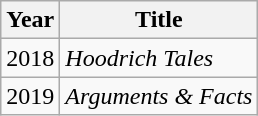<table class="wikitable">
<tr>
<th>Year</th>
<th>Title</th>
</tr>
<tr>
<td>2018</td>
<td><em>Hoodrich Tales</em></td>
</tr>
<tr>
<td>2019</td>
<td><em>Arguments & Facts</em></td>
</tr>
</table>
